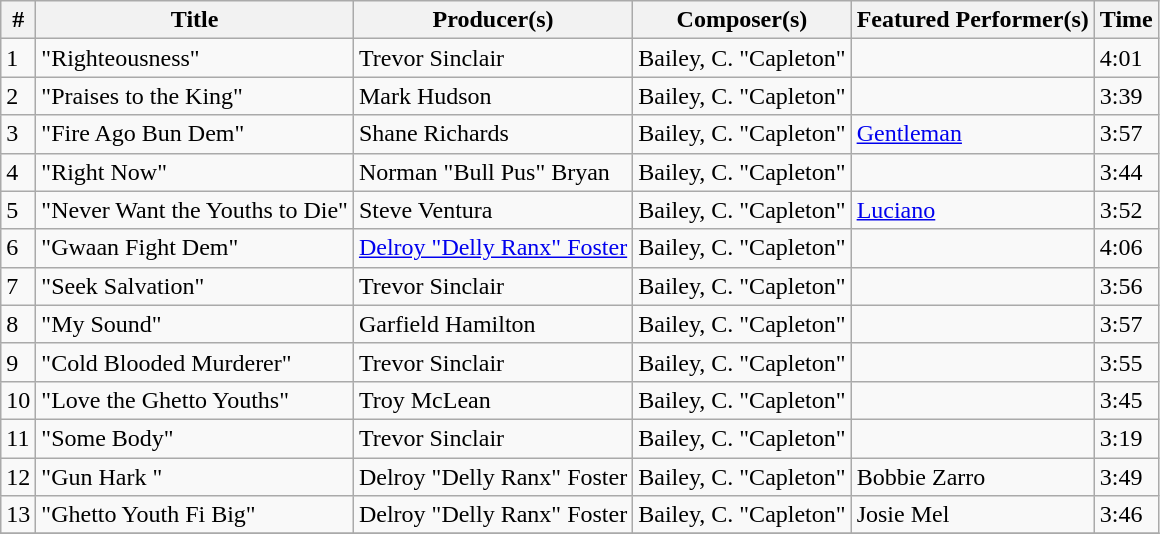<table class="wikitable">
<tr>
<th align="center">#</th>
<th align="center">Title</th>
<th align="center">Producer(s)</th>
<th align="center">Composer(s)</th>
<th align="center">Featured Performer(s)</th>
<th align="center">Time</th>
</tr>
<tr>
<td>1</td>
<td>"Righteousness"</td>
<td>Trevor Sinclair</td>
<td>Bailey, C. "Capleton"</td>
<td></td>
<td>4:01</td>
</tr>
<tr>
<td>2</td>
<td>"Praises to the King"</td>
<td>Mark Hudson</td>
<td>Bailey, C. "Capleton"</td>
<td></td>
<td>3:39</td>
</tr>
<tr>
<td>3</td>
<td>"Fire Ago Bun Dem"</td>
<td>Shane Richards</td>
<td>Bailey, C. "Capleton"</td>
<td><a href='#'>Gentleman</a></td>
<td>3:57</td>
</tr>
<tr>
<td>4</td>
<td>"Right Now"</td>
<td>Norman "Bull Pus" Bryan</td>
<td>Bailey, C. "Capleton"</td>
<td></td>
<td>3:44</td>
</tr>
<tr>
<td>5</td>
<td>"Never Want the Youths to Die"</td>
<td>Steve Ventura</td>
<td>Bailey, C. "Capleton"</td>
<td><a href='#'>Luciano</a></td>
<td>3:52</td>
</tr>
<tr>
<td>6</td>
<td>"Gwaan Fight Dem"</td>
<td><a href='#'>Delroy "Delly Ranx" Foster</a></td>
<td>Bailey, C. "Capleton"</td>
<td></td>
<td>4:06</td>
</tr>
<tr>
<td>7</td>
<td>"Seek Salvation"</td>
<td>Trevor Sinclair</td>
<td>Bailey, C. "Capleton"</td>
<td></td>
<td>3:56</td>
</tr>
<tr>
<td>8</td>
<td>"My Sound"</td>
<td>Garfield Hamilton</td>
<td>Bailey, C. "Capleton"</td>
<td></td>
<td>3:57</td>
</tr>
<tr>
<td>9</td>
<td>"Cold Blooded Murderer"</td>
<td>Trevor Sinclair</td>
<td>Bailey, C. "Capleton"</td>
<td></td>
<td>3:55</td>
</tr>
<tr>
<td>10</td>
<td>"Love the Ghetto Youths"</td>
<td>Troy McLean</td>
<td>Bailey, C. "Capleton"</td>
<td></td>
<td>3:45</td>
</tr>
<tr>
<td>11</td>
<td>"Some Body"</td>
<td>Trevor Sinclair</td>
<td>Bailey, C. "Capleton"</td>
<td></td>
<td>3:19</td>
</tr>
<tr>
<td>12</td>
<td>"Gun Hark "</td>
<td>Delroy "Delly Ranx" Foster</td>
<td>Bailey, C. "Capleton"</td>
<td>Bobbie Zarro</td>
<td>3:49</td>
</tr>
<tr>
<td>13</td>
<td>"Ghetto Youth Fi Big"</td>
<td>Delroy "Delly Ranx" Foster</td>
<td>Bailey, C. "Capleton"</td>
<td>Josie Mel</td>
<td>3:46</td>
</tr>
<tr>
</tr>
</table>
